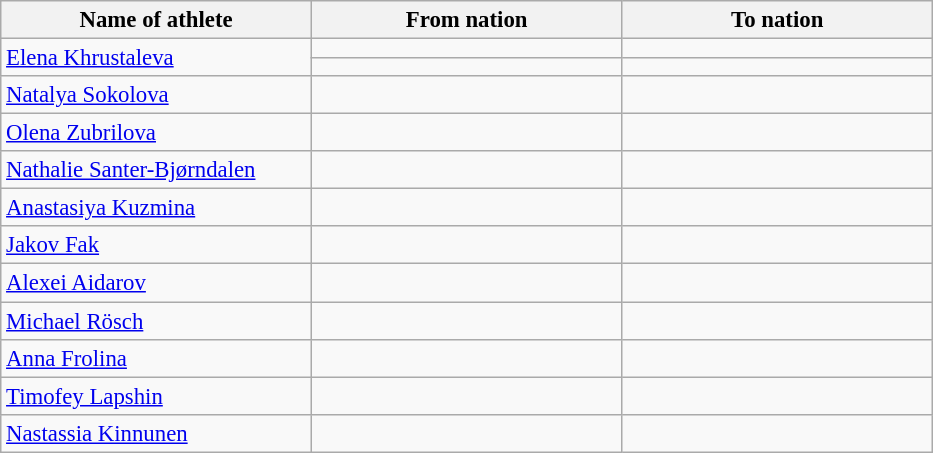<table class="wikitable sortable" style="border-collapse: collapse; font-size: 95%;">
<tr>
<th width=200>Name of athlete</th>
<th width=200>From nation</th>
<th width=200>To nation</th>
</tr>
<tr>
<td rowspan=2><a href='#'>Elena Khrustaleva</a></td>
<td></td>
<td></td>
</tr>
<tr>
<td></td>
<td></td>
</tr>
<tr>
<td><a href='#'>Natalya Sokolova</a></td>
<td></td>
<td></td>
</tr>
<tr>
<td><a href='#'>Olena Zubrilova</a></td>
<td></td>
<td></td>
</tr>
<tr>
<td><a href='#'>Nathalie Santer-Bjørndalen</a></td>
<td></td>
<td></td>
</tr>
<tr>
<td><a href='#'>Anastasiya Kuzmina</a></td>
<td></td>
<td></td>
</tr>
<tr>
<td><a href='#'>Jakov Fak</a></td>
<td></td>
<td></td>
</tr>
<tr>
<td><a href='#'>Alexei Aidarov</a></td>
<td></td>
<td></td>
</tr>
<tr>
<td><a href='#'>Michael Rösch</a></td>
<td></td>
<td></td>
</tr>
<tr>
<td><a href='#'>Anna Frolina</a></td>
<td></td>
<td></td>
</tr>
<tr>
<td><a href='#'>Timofey Lapshin</a></td>
<td></td>
<td></td>
</tr>
<tr>
<td><a href='#'>Nastassia Kinnunen</a></td>
<td></td>
<td></td>
</tr>
</table>
